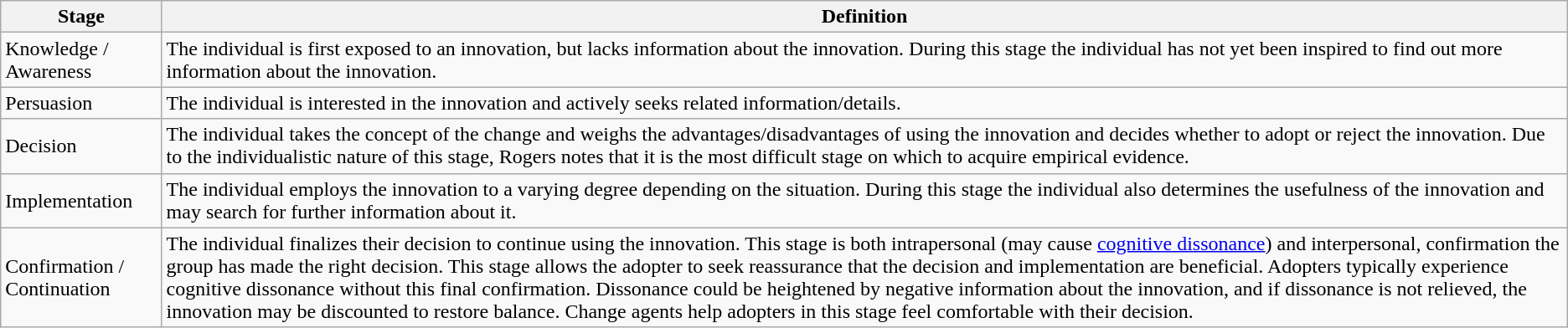<table class="wikitable">
<tr>
<th>Stage</th>
<th>Definition</th>
</tr>
<tr>
<td>Knowledge / Awareness</td>
<td>The individual is first exposed to an innovation, but lacks information about the innovation. During this stage the individual has not yet been inspired to find out more information about the innovation.</td>
</tr>
<tr>
<td>Persuasion</td>
<td>The individual is interested in the innovation and actively seeks related information/details.</td>
</tr>
<tr>
<td>Decision</td>
<td>The individual takes the concept of the change and weighs the advantages/disadvantages of using the innovation and decides whether to adopt or reject the innovation. Due to the individualistic nature of this stage, Rogers notes that it is the most difficult stage on which to acquire empirical evidence.</td>
</tr>
<tr>
<td>Implementation</td>
<td>The individual employs the innovation to a varying degree depending on the situation. During this stage the individual also determines the usefulness of the innovation and may search for further information about it.</td>
</tr>
<tr>
<td>Confirmation / Continuation</td>
<td>The individual finalizes their decision to continue using the innovation. This stage is both intrapersonal (may cause <a href='#'>cognitive dissonance</a>) and interpersonal, confirmation the group has made the right decision. This stage allows the adopter to seek reassurance that the decision and implementation are beneficial. Adopters typically experience cognitive dissonance without this final confirmation. Dissonance could be heightened by negative information about the innovation, and if dissonance is not relieved, the innovation may be discounted to restore balance. Change agents help adopters in this stage feel comfortable with their decision.</td>
</tr>
</table>
